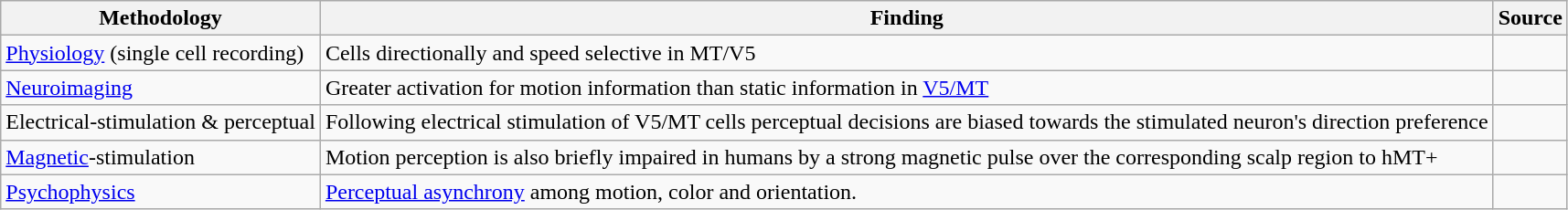<table class="wikitable">
<tr>
<th>Methodology</th>
<th>Finding</th>
<th>Source</th>
</tr>
<tr>
<td><a href='#'>Physiology</a> (single cell recording)</td>
<td>Cells directionally and speed selective in MT/V5</td>
<td></td>
</tr>
<tr>
<td><a href='#'>Neuroimaging</a></td>
<td>Greater activation for motion information than static information in <a href='#'>V5/MT</a></td>
<td></td>
</tr>
<tr>
<td>Electrical-stimulation & perceptual</td>
<td>Following electrical stimulation of V5/MT cells perceptual decisions are biased towards the stimulated neuron's direction preference</td>
<td></td>
</tr>
<tr>
<td><a href='#'>Magnetic</a>-stimulation</td>
<td>Motion perception is also briefly impaired in humans by a strong magnetic pulse over the corresponding scalp region to hMT+</td>
<td></td>
</tr>
<tr>
<td><a href='#'>Psychophysics</a></td>
<td><a href='#'>Perceptual asynchrony</a> among motion, color and orientation.</td>
<td></td>
</tr>
</table>
